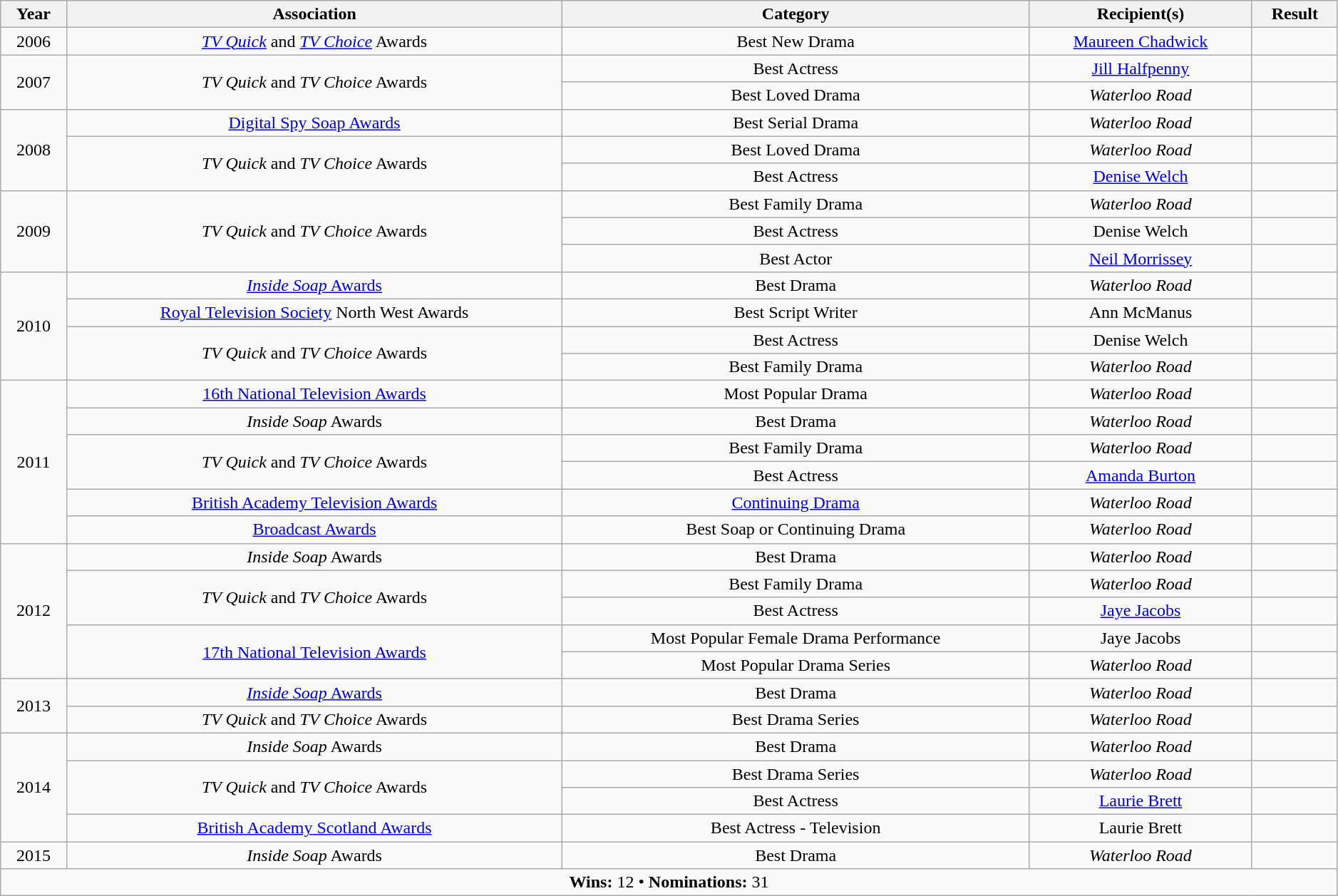<table class="wikitable" style="width:99%; text-align:center;">
<tr>
<th>Year</th>
<th>Association</th>
<th>Category</th>
<th>Recipient(s)</th>
<th>Result</th>
</tr>
<tr>
<td>2006</td>
<td><em><a href='#'>TV Quick</a></em> and <em><a href='#'>TV Choice</a></em> Awards</td>
<td>Best New Drama</td>
<td><a href='#'>Maureen Chadwick</a></td>
<td></td>
</tr>
<tr>
<td rowspan="2">2007</td>
<td rowspan="2"><em>TV Quick</em> and <em>TV Choice</em> Awards</td>
<td>Best Actress</td>
<td><a href='#'>Jill Halfpenny</a></td>
<td></td>
</tr>
<tr>
<td>Best Loved Drama</td>
<td><em>Waterloo Road</em></td>
<td></td>
</tr>
<tr>
<td rowspan="3">2008</td>
<td><a href='#'>Digital Spy Soap Awards</a></td>
<td>Best Serial Drama</td>
<td><em>Waterloo Road</em></td>
<td></td>
</tr>
<tr>
<td rowspan="2"><em>TV Quick</em> and <em>TV Choice</em> Awards</td>
<td>Best Loved Drama</td>
<td><em>Waterloo Road</em></td>
<td></td>
</tr>
<tr>
<td>Best Actress</td>
<td><a href='#'>Denise Welch</a></td>
<td></td>
</tr>
<tr>
<td rowspan="3">2009</td>
<td rowspan="3"><em>TV Quick</em> and <em>TV Choice</em> Awards</td>
<td>Best Family Drama</td>
<td><em>Waterloo Road</em></td>
<td></td>
</tr>
<tr>
<td>Best Actress</td>
<td>Denise Welch</td>
<td></td>
</tr>
<tr>
<td>Best Actor</td>
<td><a href='#'>Neil Morrissey</a></td>
<td></td>
</tr>
<tr>
<td rowspan="4">2010</td>
<td><a href='#'><em>Inside Soap</em> Awards</a></td>
<td>Best Drama</td>
<td><em>Waterloo Road</em></td>
<td></td>
</tr>
<tr>
<td><a href='#'>Royal Television Society</a> North West Awards</td>
<td>Best Script Writer</td>
<td>Ann McManus</td>
<td></td>
</tr>
<tr>
<td rowspan="2"><em>TV Quick</em> and <em>TV Choice</em> Awards</td>
<td>Best Actress</td>
<td>Denise Welch</td>
<td></td>
</tr>
<tr>
<td>Best Family Drama</td>
<td><em>Waterloo Road</em></td>
<td></td>
</tr>
<tr>
<td rowspan="6">2011</td>
<td><a href='#'>16th National Television Awards</a></td>
<td>Most Popular Drama</td>
<td><em>Waterloo Road</em></td>
<td></td>
</tr>
<tr>
<td><em>Inside Soap</em> Awards</td>
<td>Best Drama</td>
<td><em>Waterloo Road</em></td>
<td></td>
</tr>
<tr>
<td rowspan="2"><em>TV Quick</em> and <em>TV Choice</em> Awards</td>
<td>Best Family Drama</td>
<td><em>Waterloo Road</em></td>
<td></td>
</tr>
<tr>
<td>Best Actress</td>
<td><a href='#'>Amanda Burton</a></td>
<td></td>
</tr>
<tr>
<td><a href='#'>British Academy Television Awards</a></td>
<td><a href='#'>Continuing Drama</a></td>
<td><em>Waterloo Road</em></td>
<td></td>
</tr>
<tr>
<td><a href='#'>Broadcast Awards</a></td>
<td>Best Soap or Continuing Drama</td>
<td><em>Waterloo Road</em></td>
<td></td>
</tr>
<tr>
<td rowspan="5">2012</td>
<td><em>Inside Soap</em> Awards</td>
<td>Best Drama</td>
<td><em>Waterloo Road</em></td>
<td></td>
</tr>
<tr>
<td rowspan="2"><em>TV Quick</em> and <em>TV Choice</em> Awards</td>
<td>Best Family Drama</td>
<td><em>Waterloo Road</em></td>
<td></td>
</tr>
<tr>
<td>Best Actress</td>
<td><a href='#'>Jaye Jacobs</a></td>
<td></td>
</tr>
<tr>
<td rowspan="2"><a href='#'>17th National Television Awards</a></td>
<td>Most Popular Female Drama Performance</td>
<td>Jaye Jacobs</td>
<td></td>
</tr>
<tr>
<td>Most Popular Drama Series</td>
<td><em>Waterloo Road</em></td>
<td></td>
</tr>
<tr>
<td rowspan="2">2013</td>
<td><a href='#'><em>Inside Soap</em> Awards</a></td>
<td>Best Drama</td>
<td><em>Waterloo Road</em></td>
<td></td>
</tr>
<tr>
<td><em>TV Quick</em> and <em>TV Choice</em> Awards</td>
<td>Best Drama Series</td>
<td><em>Waterloo Road</em></td>
<td></td>
</tr>
<tr>
<td rowspan="4">2014</td>
<td><em>Inside Soap</em> Awards</td>
<td>Best Drama</td>
<td><em>Waterloo Road</em></td>
<td></td>
</tr>
<tr>
<td rowspan="2"><em>TV Quick</em> and <em>TV Choice</em> Awards</td>
<td>Best Drama Series</td>
<td><em>Waterloo Road</em></td>
<td></td>
</tr>
<tr>
<td>Best Actress</td>
<td><a href='#'>Laurie Brett</a></td>
<td></td>
</tr>
<tr>
<td><a href='#'>British Academy Scotland Awards</a></td>
<td>Best Actress - Television</td>
<td>Laurie Brett</td>
<td></td>
</tr>
<tr>
<td>2015</td>
<td><em>Inside Soap</em> Awards</td>
<td>Best Drama</td>
<td><em>Waterloo Road</em></td>
<td></td>
</tr>
<tr>
<td colspan="5"><strong>Wins:</strong> 12 • <strong>Nominations:</strong> 31</td>
</tr>
</table>
